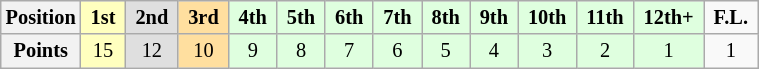<table class="wikitable" style="font-size:85%; text-align:center">
<tr>
<th>Position</th>
<td style="background:#ffffbf;"> <strong>1st</strong> </td>
<td style="background:#dfdfdf;"> <strong>2nd</strong> </td>
<td style="background:#ffdf9f;"> <strong>3rd</strong> </td>
<td style="background:#dfffdf;"> <strong>4th</strong> </td>
<td style="background:#dfffdf;"> <strong>5th</strong> </td>
<td style="background:#dfffdf;"> <strong>6th</strong> </td>
<td style="background:#dfffdf;"> <strong>7th</strong> </td>
<td style="background:#dfffdf;"> <strong>8th</strong> </td>
<td style="background:#dfffdf;"> <strong>9th</strong> </td>
<td style="background:#dfffdf;"> <strong>10th</strong> </td>
<td style="background:#dfffdf;"> <strong>11th</strong> </td>
<td style="background:#dfffdf;"> <strong>12th+</strong> </td>
<td> <strong>F.L.</strong> </td>
</tr>
<tr>
<th>Points</th>
<td style="background:#ffffbf;">15</td>
<td style="background:#dfdfdf;">12</td>
<td style="background:#ffdf9f;">10</td>
<td style="background:#dfffdf;">9</td>
<td style="background:#dfffdf;">8</td>
<td style="background:#dfffdf;">7</td>
<td style="background:#dfffdf;">6</td>
<td style="background:#dfffdf;">5</td>
<td style="background:#dfffdf;">4</td>
<td style="background:#dfffdf;">3</td>
<td style="background:#dfffdf;">2</td>
<td style="background:#dfffdf;">1</td>
<td>1</td>
</tr>
</table>
